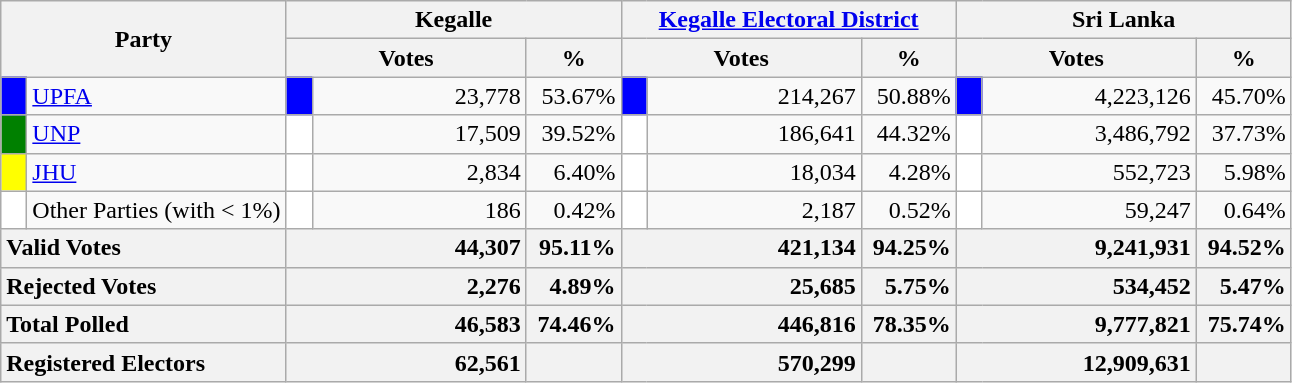<table class="wikitable">
<tr>
<th colspan="2" width="144px"rowspan="2">Party</th>
<th colspan="3" width="216px">Kegalle</th>
<th colspan="3" width="216px"><a href='#'>Kegalle Electoral District</a></th>
<th colspan="3" width="216px">Sri Lanka</th>
</tr>
<tr>
<th colspan="2" width="144px">Votes</th>
<th>%</th>
<th colspan="2" width="144px">Votes</th>
<th>%</th>
<th colspan="2" width="144px">Votes</th>
<th>%</th>
</tr>
<tr>
<td style="background-color:blue;" width="10px"></td>
<td style="text-align:left;"><a href='#'>UPFA</a></td>
<td style="background-color:blue;" width="10px"></td>
<td style="text-align:right;">23,778</td>
<td style="text-align:right;">53.67%</td>
<td style="background-color:blue;" width="10px"></td>
<td style="text-align:right;">214,267</td>
<td style="text-align:right;">50.88%</td>
<td style="background-color:blue;" width="10px"></td>
<td style="text-align:right;">4,223,126</td>
<td style="text-align:right;">45.70%</td>
</tr>
<tr>
<td style="background-color:green;" width="10px"></td>
<td style="text-align:left;"><a href='#'>UNP</a></td>
<td style="background-color:white;" width="10px"></td>
<td style="text-align:right;">17,509</td>
<td style="text-align:right;">39.52%</td>
<td style="background-color:white;" width="10px"></td>
<td style="text-align:right;">186,641</td>
<td style="text-align:right;">44.32%</td>
<td style="background-color:white;" width="10px"></td>
<td style="text-align:right;">3,486,792</td>
<td style="text-align:right;">37.73%</td>
</tr>
<tr>
<td style="background-color:yellow;" width="10px"></td>
<td style="text-align:left;"><a href='#'>JHU</a></td>
<td style="background-color:white;" width="10px"></td>
<td style="text-align:right;">2,834</td>
<td style="text-align:right;">6.40%</td>
<td style="background-color:white;" width="10px"></td>
<td style="text-align:right;">18,034</td>
<td style="text-align:right;">4.28%</td>
<td style="background-color:white;" width="10px"></td>
<td style="text-align:right;">552,723</td>
<td style="text-align:right;">5.98%</td>
</tr>
<tr>
<td style="background-color:white;" width="10px"></td>
<td style="text-align:left;">Other Parties (with < 1%)</td>
<td style="background-color:white;" width="10px"></td>
<td style="text-align:right;">186</td>
<td style="text-align:right;">0.42%</td>
<td style="background-color:white;" width="10px"></td>
<td style="text-align:right;">2,187</td>
<td style="text-align:right;">0.52%</td>
<td style="background-color:white;" width="10px"></td>
<td style="text-align:right;">59,247</td>
<td style="text-align:right;">0.64%</td>
</tr>
<tr>
<th colspan="2" width="144px"style="text-align:left;">Valid Votes</th>
<th style="text-align:right;"colspan="2" width="144px">44,307</th>
<th style="text-align:right;">95.11%</th>
<th style="text-align:right;"colspan="2" width="144px">421,134</th>
<th style="text-align:right;">94.25%</th>
<th style="text-align:right;"colspan="2" width="144px">9,241,931</th>
<th style="text-align:right;">94.52%</th>
</tr>
<tr>
<th colspan="2" width="144px"style="text-align:left;">Rejected Votes</th>
<th style="text-align:right;"colspan="2" width="144px">2,276</th>
<th style="text-align:right;">4.89%</th>
<th style="text-align:right;"colspan="2" width="144px">25,685</th>
<th style="text-align:right;">5.75%</th>
<th style="text-align:right;"colspan="2" width="144px">534,452</th>
<th style="text-align:right;">5.47%</th>
</tr>
<tr>
<th colspan="2" width="144px"style="text-align:left;">Total Polled</th>
<th style="text-align:right;"colspan="2" width="144px">46,583</th>
<th style="text-align:right;">74.46%</th>
<th style="text-align:right;"colspan="2" width="144px">446,816</th>
<th style="text-align:right;">78.35%</th>
<th style="text-align:right;"colspan="2" width="144px">9,777,821</th>
<th style="text-align:right;">75.74%</th>
</tr>
<tr>
<th colspan="2" width="144px"style="text-align:left;">Registered Electors</th>
<th style="text-align:right;"colspan="2" width="144px">62,561</th>
<th></th>
<th style="text-align:right;"colspan="2" width="144px">570,299</th>
<th></th>
<th style="text-align:right;"colspan="2" width="144px">12,909,631</th>
<th></th>
</tr>
</table>
